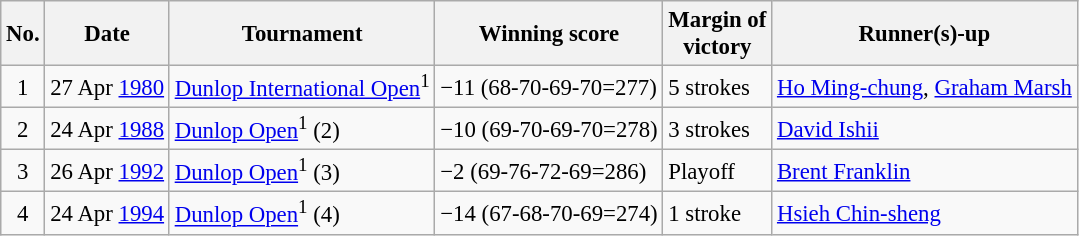<table class="wikitable" style="font-size:95%;">
<tr>
<th>No.</th>
<th>Date</th>
<th>Tournament</th>
<th>Winning score</th>
<th>Margin of<br>victory</th>
<th>Runner(s)-up</th>
</tr>
<tr>
<td align=center>1</td>
<td align=right>27 Apr <a href='#'>1980</a></td>
<td><a href='#'>Dunlop International Open</a><sup>1</sup></td>
<td>−11 (68-70-69-70=277)</td>
<td>5 strokes</td>
<td> <a href='#'>Ho Ming-chung</a>,  <a href='#'>Graham Marsh</a></td>
</tr>
<tr>
<td align=center>2</td>
<td align=right>24 Apr <a href='#'>1988</a></td>
<td><a href='#'>Dunlop Open</a><sup>1</sup> (2)</td>
<td>−10 (69-70-69-70=278)</td>
<td>3 strokes</td>
<td> <a href='#'>David Ishii</a></td>
</tr>
<tr>
<td align=center>3</td>
<td align=right>26 Apr <a href='#'>1992</a></td>
<td><a href='#'>Dunlop Open</a><sup>1</sup> (3)</td>
<td>−2 (69-76-72-69=286)</td>
<td>Playoff</td>
<td> <a href='#'>Brent Franklin</a></td>
</tr>
<tr>
<td align=center>4</td>
<td align=right>24 Apr <a href='#'>1994</a></td>
<td><a href='#'>Dunlop Open</a><sup>1</sup> (4)</td>
<td>−14 (67-68-70-69=274)</td>
<td>1 stroke</td>
<td> <a href='#'>Hsieh Chin-sheng</a></td>
</tr>
</table>
